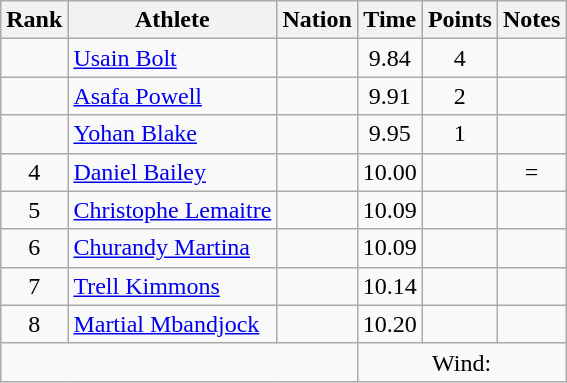<table class="wikitable mw-datatable sortable" style="text-align:center;">
<tr>
<th>Rank</th>
<th>Athlete</th>
<th>Nation</th>
<th>Time</th>
<th>Points</th>
<th>Notes</th>
</tr>
<tr>
<td></td>
<td align=left><a href='#'>Usain Bolt</a></td>
<td align=left></td>
<td>9.84</td>
<td>4</td>
<td></td>
</tr>
<tr>
<td></td>
<td align=left><a href='#'>Asafa Powell</a></td>
<td align=left></td>
<td>9.91</td>
<td>2</td>
<td></td>
</tr>
<tr>
<td></td>
<td align=left><a href='#'>Yohan Blake</a></td>
<td align=left></td>
<td>9.95</td>
<td>1</td>
<td></td>
</tr>
<tr>
<td>4</td>
<td align=left><a href='#'>Daniel Bailey</a></td>
<td align=left></td>
<td>10.00</td>
<td></td>
<td>=</td>
</tr>
<tr>
<td>5</td>
<td align=left><a href='#'>Christophe Lemaitre</a></td>
<td align=left></td>
<td>10.09</td>
<td></td>
<td></td>
</tr>
<tr>
<td>6</td>
<td align=left><a href='#'>Churandy Martina</a></td>
<td align=left></td>
<td>10.09</td>
<td></td>
<td></td>
</tr>
<tr>
<td>7</td>
<td align=left><a href='#'>Trell Kimmons</a></td>
<td align=left></td>
<td>10.14</td>
<td></td>
<td></td>
</tr>
<tr>
<td>8</td>
<td align=left><a href='#'>Martial Mbandjock</a></td>
<td align=left></td>
<td>10.20</td>
<td></td>
<td></td>
</tr>
<tr class="sortbottom">
<td colspan=3></td>
<td colspan=3>Wind: </td>
</tr>
</table>
